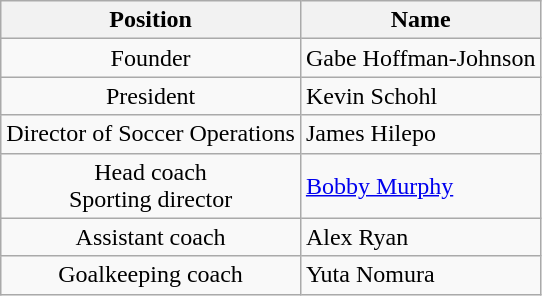<table class="wikitable" style="text-align:center;">
<tr>
<th>Position</th>
<th>Name</th>
</tr>
<tr>
<td>Founder</td>
<td align=left> Gabe Hoffman-Johnson</td>
</tr>
<tr>
<td>President</td>
<td align=left> Kevin Schohl</td>
</tr>
<tr>
<td>Director of Soccer Operations</td>
<td align=left> James Hilepo</td>
</tr>
<tr>
<td>Head coach<br>Sporting director</td>
<td align=left> <a href='#'>Bobby Murphy</a></td>
</tr>
<tr>
<td>Assistant coach</td>
<td align=left> Alex Ryan</td>
</tr>
<tr>
<td>Goalkeeping coach</td>
<td align=left> Yuta Nomura</td>
</tr>
</table>
